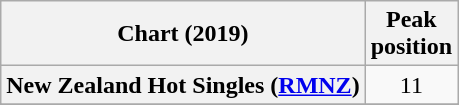<table class="wikitable sortable plainrowheaders" style="text-align:center">
<tr>
<th scope="col">Chart (2019)</th>
<th scope="col">Peak<br>position</th>
</tr>
<tr>
<th scope="row">New Zealand Hot Singles (<a href='#'>RMNZ</a>)</th>
<td>11</td>
</tr>
<tr>
</tr>
<tr>
</tr>
<tr>
</tr>
</table>
